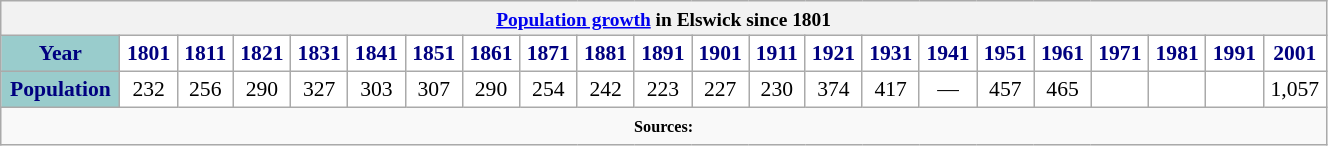<table class="wikitable" style="font-size:90%;width:70%;border:0px;text-align:center;line-height:120%;">
<tr>
<th colspan="22" style="text-align:center;font-size:90%;"><a href='#'>Population growth</a> in Elswick since 1801</th>
</tr>
<tr>
<th style="background: #99CCCC; color: #000080" height="17">Year</th>
<th style="background: #FFFFFF; color:#000080;">1801</th>
<th style="background: #FFFFFF; color:#000080;">1811</th>
<th style="background: #FFFFFF; color:#000080;">1821</th>
<th style="background: #FFFFFF; color:#000080;">1831</th>
<th style="background: #FFFFFF; color:#000080;">1841</th>
<th style="background: #FFFFFF; color:#000080;">1851</th>
<th style="background: #FFFFFF; color:#000080;">1861</th>
<th style="background: #FFFFFF; color:#000080;">1871</th>
<th style="background: #FFFFFF; color:#000080;">1881</th>
<th style="background: #FFFFFF; color:#000080;">1891</th>
<th style="background: #FFFFFF; color:#000080;">1901</th>
<th style="background: #FFFFFF; color:#000080;">1911</th>
<th style="background: #FFFFFF; color:#000080;">1921</th>
<th style="background: #FFFFFF; color:#000080;">1931</th>
<th style="background: #FFFFFF; color:#000080;">1941</th>
<th style="background: #FFFFFF; color:#000080;">1951</th>
<th style="background: #FFFFFF; color:#000080;">1961</th>
<th style="background: #FFFFFF; color:#000080;">1971</th>
<th style="background: #FFFFFF; color:#000080;">1981</th>
<th style="background: #FFFFFF; color:#000080;">1991</th>
<th style="background: #FFFFFF; color:#000080;">2001</th>
</tr>
<tr Align="center">
<th style="background: #99CCCC; color: #000080" height="17">Population</th>
<td style="background: #FFFFFF; color: black;">232</td>
<td style="background: #FFFFFF; color: black;">256</td>
<td style="background: #FFFFFF; color: black;">290</td>
<td style="background: #FFFFFF; color: black;">327</td>
<td style="background: #FFFFFF; color: black;">303</td>
<td style="background: #FFFFFF; color: black;">307</td>
<td style="background: #FFFFFF; color: black;">290</td>
<td style="background: #FFFFFF; color: black;">254</td>
<td style="background: #FFFFFF; color: black;">242</td>
<td style="background: #FFFFFF; color: black;">223</td>
<td style="background: #FFFFFF; color: black;">227</td>
<td style="background: #FFFFFF; color: black;">230</td>
<td style="background: #FFFFFF; color: black;">374</td>
<td style="background: #FFFFFF; color: black;">417</td>
<td style="background: #FFFFFF; color: black;">—</td>
<td style="background: #FFFFFF; color: black;">457</td>
<td style="background: #FFFFFF; color: black;">465</td>
<td style="background: #FFFFFF; color: black;"></td>
<td style="background: #FFFFFF; color: black;"></td>
<td style="background: #FFFFFF; color: black;"></td>
<td style="background: #FFFFFF; color: black;">1,057</td>
</tr>
<tr>
<td colspan="22" style="text-align:center;font-size:90%;"><small><strong>Sources: </strong></small></td>
</tr>
</table>
